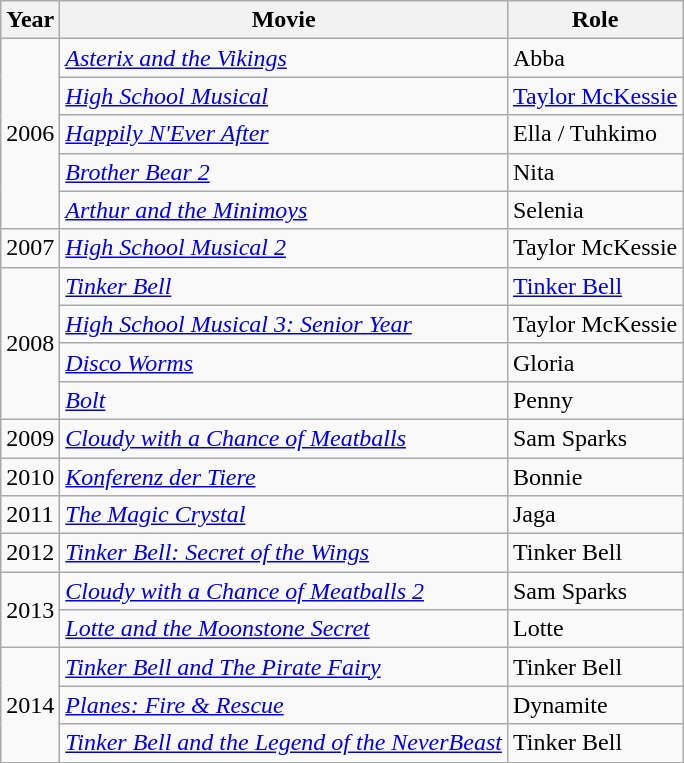<table class="wikitable">
<tr>
<th>Year</th>
<th>Movie</th>
<th>Role</th>
</tr>
<tr>
<td rowspan="5">2006</td>
<td><em><a href='#'>Asterix and the Vikings</a></em></td>
<td>Abba</td>
</tr>
<tr>
<td><em><a href='#'>High School Musical</a></em></td>
<td><a href='#'>Taylor McKessie</a></td>
</tr>
<tr>
<td><em><a href='#'>Happily N'Ever After</a></em></td>
<td>Ella / Tuhkimo</td>
</tr>
<tr>
<td><em><a href='#'>Brother Bear 2</a></em></td>
<td>Nita</td>
</tr>
<tr>
<td><em><a href='#'>Arthur and the Minimoys</a></em></td>
<td>Selenia</td>
</tr>
<tr>
<td>2007</td>
<td><em><a href='#'>High School Musical 2</a></em></td>
<td>Taylor McKessie</td>
</tr>
<tr>
<td rowspan="4">2008</td>
<td><em><a href='#'>Tinker Bell</a></em></td>
<td><a href='#'>Tinker Bell</a></td>
</tr>
<tr>
<td><em><a href='#'>High School Musical 3: Senior Year</a></em></td>
<td>Taylor McKessie</td>
</tr>
<tr>
<td><em><a href='#'>Disco Worms</a></em></td>
<td>Gloria</td>
</tr>
<tr>
<td><em><a href='#'>Bolt</a></em></td>
<td>Penny</td>
</tr>
<tr>
<td>2009</td>
<td><em><a href='#'>Cloudy with a Chance of Meatballs</a></em></td>
<td>Sam Sparks</td>
</tr>
<tr>
<td>2010</td>
<td><em><a href='#'>Konferenz der Tiere</a></em></td>
<td>Bonnie</td>
</tr>
<tr>
<td>2011</td>
<td><em><a href='#'>The Magic Crystal</a></em></td>
<td>Jaga</td>
</tr>
<tr>
<td>2012</td>
<td><em><a href='#'>Tinker Bell: Secret of the Wings</a></em></td>
<td>Tinker Bell</td>
</tr>
<tr>
<td rowspan="2">2013</td>
<td><em><a href='#'>Cloudy with a Chance of Meatballs 2</a></em></td>
<td>Sam Sparks</td>
</tr>
<tr>
<td><em><a href='#'>Lotte and the Moonstone Secret</a></em></td>
<td>Lotte</td>
</tr>
<tr>
<td rowspan="3">2014</td>
<td><em><a href='#'>Tinker Bell and The Pirate Fairy</a></em></td>
<td>Tinker Bell</td>
</tr>
<tr>
<td><em><a href='#'>Planes: Fire & Rescue</a></em></td>
<td>Dynamite</td>
</tr>
<tr>
<td><em><a href='#'>Tinker Bell and the Legend of the NeverBeast</a></em></td>
<td>Tinker Bell</td>
</tr>
</table>
